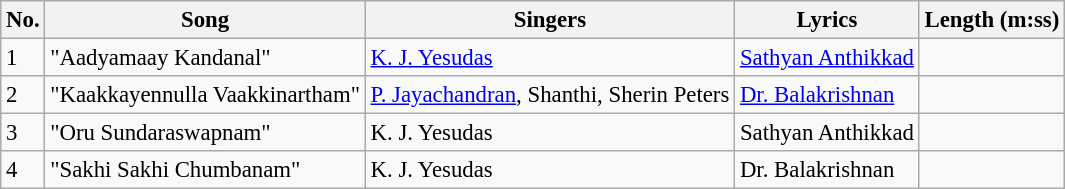<table class="wikitable" style="font-size:95%;">
<tr>
<th>No.</th>
<th>Song</th>
<th>Singers</th>
<th>Lyrics</th>
<th>Length (m:ss)</th>
</tr>
<tr>
<td>1</td>
<td>"Aadyamaay Kandanal"</td>
<td><a href='#'>K. J. Yesudas</a></td>
<td><a href='#'>Sathyan Anthikkad</a></td>
<td></td>
</tr>
<tr>
<td>2</td>
<td>"Kaakkayennulla Vaakkinartham"</td>
<td><a href='#'>P. Jayachandran</a>, Shanthi, Sherin Peters</td>
<td><a href='#'>Dr. Balakrishnan</a></td>
<td></td>
</tr>
<tr>
<td>3</td>
<td>"Oru Sundaraswapnam"</td>
<td>K. J. Yesudas</td>
<td>Sathyan Anthikkad</td>
<td></td>
</tr>
<tr>
<td>4</td>
<td>"Sakhi Sakhi Chumbanam"</td>
<td>K. J. Yesudas</td>
<td>Dr. Balakrishnan</td>
<td></td>
</tr>
</table>
